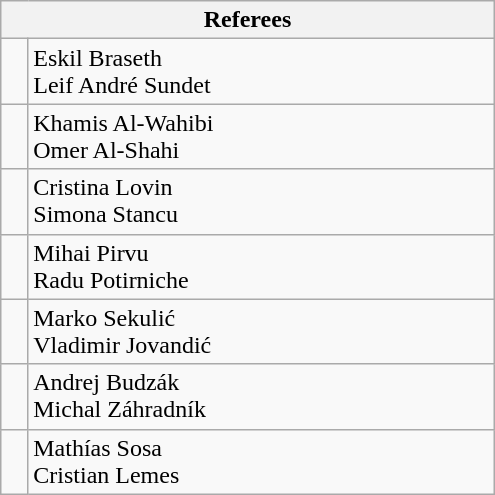<table class="wikitable" style="width: 330px;">
<tr>
<th colspan="2">Referees</th>
</tr>
<tr>
<td></td>
<td>Eskil Braseth<br>Leif André Sundet</td>
</tr>
<tr>
<td></td>
<td>Khamis Al-Wahibi<br>Omer Al-Shahi</td>
</tr>
<tr>
<td></td>
<td>Cristina Lovin<br>Simona Stancu</td>
</tr>
<tr>
<td></td>
<td>Mihai Pirvu<br>Radu Potirniche</td>
</tr>
<tr>
<td></td>
<td>Marko Sekulić<br>Vladimir Jovandić</td>
</tr>
<tr>
<td></td>
<td>Andrej Budzák<br>Michal Záhradník</td>
</tr>
<tr>
<td></td>
<td>Mathías Sosa<br>Cristian Lemes</td>
</tr>
</table>
